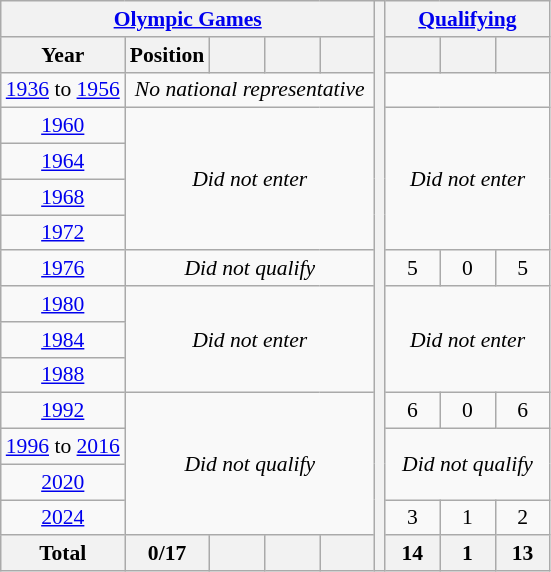<table class="wikitable" style="text-align: center;font-size:90%;">
<tr>
<th colspan=5><a href='#'>Olympic Games</a></th>
<th rowspan=16></th>
<th colspan=3><a href='#'>Qualifying</a></th>
</tr>
<tr>
<th>Year</th>
<th>Position</th>
<th width=30></th>
<th width=30></th>
<th width=30></th>
<th width=30></th>
<th width=30></th>
<th width=30></th>
</tr>
<tr>
<td><a href='#'>1936</a> to <a href='#'>1956</a></td>
<td colspan=4><em>No national representative</em></td>
</tr>
<tr>
<td> <a href='#'>1960</a></td>
<td colspan=4 rowspan=4><em>Did not enter</em></td>
<td colspan=3 rowspan=4><em>Did not enter</em></td>
</tr>
<tr>
<td> <a href='#'>1964</a></td>
</tr>
<tr>
<td> <a href='#'>1968</a></td>
</tr>
<tr>
<td> <a href='#'>1972</a></td>
</tr>
<tr>
<td> <a href='#'>1976</a></td>
<td colspan=4><em>Did not qualify</em></td>
<td>5</td>
<td>0</td>
<td>5</td>
</tr>
<tr>
<td> <a href='#'>1980</a></td>
<td colspan=4 rowspan=3><em>Did not enter</em></td>
<td colspan=3 rowspan=3><em>Did not enter</em></td>
</tr>
<tr>
<td> <a href='#'>1984</a></td>
</tr>
<tr>
<td> <a href='#'>1988</a></td>
</tr>
<tr>
<td> <a href='#'>1992</a></td>
<td colspan=4 rowspan=4><em>Did not qualify</em></td>
<td>6</td>
<td>0</td>
<td>6</td>
</tr>
<tr>
<td><a href='#'>1996</a> to <a href='#'>2016</a></td>
<td colspan=3 rowspan=2><em>Did not qualify</em></td>
</tr>
<tr>
<td> <a href='#'>2020</a></td>
</tr>
<tr>
<td> <a href='#'>2024</a></td>
<td>3</td>
<td>1</td>
<td>2</td>
</tr>
<tr>
<th>Total</th>
<th>0/17</th>
<th></th>
<th></th>
<th></th>
<th>14</th>
<th>1</th>
<th>13</th>
</tr>
</table>
